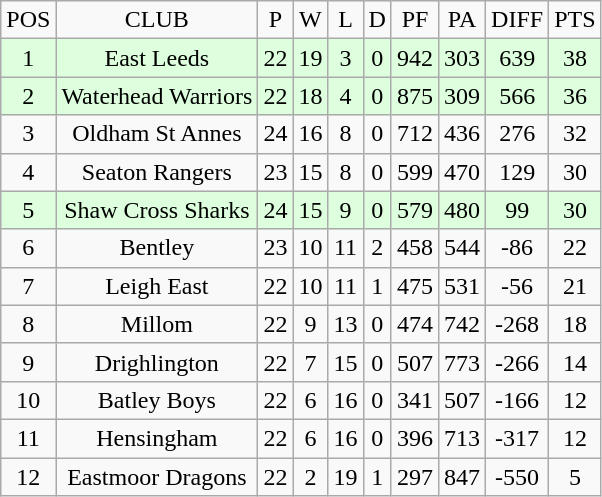<table class="wikitable" style="text-align: center;">
<tr>
<td>POS</td>
<td>CLUB</td>
<td>P</td>
<td>W</td>
<td>L</td>
<td>D</td>
<td>PF</td>
<td>PA</td>
<td>DIFF</td>
<td>PTS</td>
</tr>
<tr style="background:#ddffdd;">
<td>1</td>
<td>East Leeds</td>
<td>22</td>
<td>19</td>
<td>3</td>
<td>0</td>
<td>942</td>
<td>303</td>
<td>639</td>
<td>38</td>
</tr>
<tr style="background:#ddffdd;">
<td>2</td>
<td>Waterhead Warriors</td>
<td>22</td>
<td>18</td>
<td>4</td>
<td>0</td>
<td>875</td>
<td>309</td>
<td>566</td>
<td>36</td>
</tr>
<tr>
<td>3</td>
<td>Oldham St Annes</td>
<td>24</td>
<td>16</td>
<td>8</td>
<td>0</td>
<td>712</td>
<td>436</td>
<td>276</td>
<td>32</td>
</tr>
<tr>
<td>4</td>
<td>Seaton Rangers</td>
<td>23</td>
<td>15</td>
<td>8</td>
<td>0</td>
<td>599</td>
<td>470</td>
<td>129</td>
<td>30</td>
</tr>
<tr style="background:#ddffdd;">
<td>5</td>
<td>Shaw Cross Sharks</td>
<td>24</td>
<td>15</td>
<td>9</td>
<td>0</td>
<td>579</td>
<td>480</td>
<td>99</td>
<td>30</td>
</tr>
<tr>
<td>6</td>
<td>Bentley</td>
<td>23</td>
<td>10</td>
<td>11</td>
<td>2</td>
<td>458</td>
<td>544</td>
<td>-86</td>
<td>22</td>
</tr>
<tr>
<td>7</td>
<td>Leigh East</td>
<td>22</td>
<td>10</td>
<td>11</td>
<td>1</td>
<td>475</td>
<td>531</td>
<td>-56</td>
<td>21</td>
</tr>
<tr>
<td>8</td>
<td>Millom</td>
<td>22</td>
<td>9</td>
<td>13</td>
<td>0</td>
<td>474</td>
<td>742</td>
<td>-268</td>
<td>18</td>
</tr>
<tr>
<td>9</td>
<td>Drighlington</td>
<td>22</td>
<td>7</td>
<td>15</td>
<td>0</td>
<td>507</td>
<td>773</td>
<td>-266</td>
<td>14</td>
</tr>
<tr>
<td>10</td>
<td>Batley Boys</td>
<td>22</td>
<td>6</td>
<td>16</td>
<td>0</td>
<td>341</td>
<td>507</td>
<td>-166</td>
<td>12</td>
</tr>
<tr>
<td>11</td>
<td>Hensingham</td>
<td>22</td>
<td>6</td>
<td>16</td>
<td>0</td>
<td>396</td>
<td>713</td>
<td>-317</td>
<td>12</td>
</tr>
<tr>
<td>12</td>
<td>Eastmoor Dragons</td>
<td>22</td>
<td>2</td>
<td>19</td>
<td>1</td>
<td>297</td>
<td>847</td>
<td>-550</td>
<td>5</td>
</tr>
</table>
